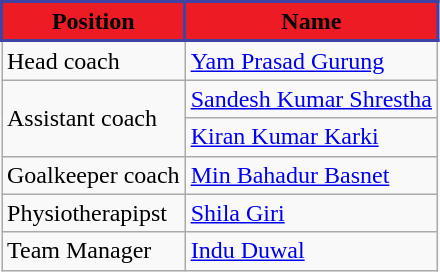<table class="wikitable">
<tr>
<th style="background-color:#ED1C24;border: 2px solid #3F43A4;"><span>Position</span></th>
<th style="background-color:#ED1C24;border: 2px solid #3F43A4;"><span>Name</span></th>
</tr>
<tr>
<td>Head coach</td>
<td> <a href='#'>Yam Prasad Gurung</a></td>
</tr>
<tr>
<td rowspan=2>Assistant coach</td>
<td> <a href='#'>Sandesh Kumar Shrestha</a></td>
</tr>
<tr>
<td> <a href='#'>Kiran Kumar Karki</a></td>
</tr>
<tr>
<td>Goalkeeper coach</td>
<td> <a href='#'>Min Bahadur Basnet</a></td>
</tr>
<tr>
<td>Physiotherapipst</td>
<td>  <a href='#'>Shila Giri</a></td>
</tr>
<tr>
<td>Team Manager</td>
<td> <a href='#'>Indu Duwal</a></td>
</tr>
</table>
